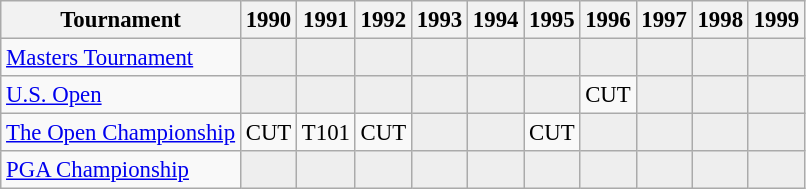<table class="wikitable" style="font-size:95%;text-align:center;">
<tr>
<th>Tournament</th>
<th>1990</th>
<th>1991</th>
<th>1992</th>
<th>1993</th>
<th>1994</th>
<th>1995</th>
<th>1996</th>
<th>1997</th>
<th>1998</th>
<th>1999</th>
</tr>
<tr>
<td align=left><a href='#'>Masters Tournament</a></td>
<td style="background:#eeeeee;"></td>
<td style="background:#eeeeee;"></td>
<td style="background:#eeeeee;"></td>
<td style="background:#eeeeee;"></td>
<td style="background:#eeeeee;"></td>
<td style="background:#eeeeee;"></td>
<td style="background:#eeeeee;"></td>
<td style="background:#eeeeee;"></td>
<td style="background:#eeeeee;"></td>
<td style="background:#eeeeee;"></td>
</tr>
<tr>
<td align=left><a href='#'>U.S. Open</a></td>
<td style="background:#eeeeee;"></td>
<td style="background:#eeeeee;"></td>
<td style="background:#eeeeee;"></td>
<td style="background:#eeeeee;"></td>
<td style="background:#eeeeee;"></td>
<td style="background:#eeeeee;"></td>
<td>CUT</td>
<td style="background:#eeeeee;"></td>
<td style="background:#eeeeee;"></td>
<td style="background:#eeeeee;"></td>
</tr>
<tr>
<td align=left><a href='#'>The Open Championship</a></td>
<td>CUT</td>
<td>T101</td>
<td>CUT</td>
<td style="background:#eeeeee;"></td>
<td style="background:#eeeeee;"></td>
<td>CUT</td>
<td style="background:#eeeeee;"></td>
<td style="background:#eeeeee;"></td>
<td style="background:#eeeeee;"></td>
<td style="background:#eeeeee;"></td>
</tr>
<tr>
<td align=left><a href='#'>PGA Championship</a></td>
<td style="background:#eeeeee;"></td>
<td style="background:#eeeeee;"></td>
<td style="background:#eeeeee;"></td>
<td style="background:#eeeeee;"></td>
<td style="background:#eeeeee;"></td>
<td style="background:#eeeeee;"></td>
<td style="background:#eeeeee;"></td>
<td style="background:#eeeeee;"></td>
<td style="background:#eeeeee;"></td>
<td style="background:#eeeeee;"></td>
</tr>
</table>
